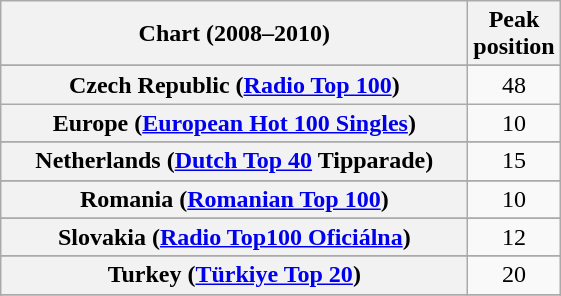<table class="wikitable sortable plainrowheaders" style="text-align:center">
<tr>
<th scope="col" style="width:19em;">Chart (2008–2010)</th>
<th scope="col">Peak<br>position</th>
</tr>
<tr>
</tr>
<tr>
</tr>
<tr>
</tr>
<tr>
<th scope="row">Czech Republic (<a href='#'>Radio Top 100</a>)</th>
<td>48</td>
</tr>
<tr>
<th scope="row">Europe (<a href='#'>European Hot 100 Singles</a>)</th>
<td>10</td>
</tr>
<tr>
</tr>
<tr>
</tr>
<tr>
</tr>
<tr>
<th scope="row">Netherlands (<a href='#'>Dutch Top 40</a> Tipparade)</th>
<td>15</td>
</tr>
<tr>
</tr>
<tr>
</tr>
<tr>
<th scope="row">Romania (<a href='#'>Romanian Top 100</a>)</th>
<td>10</td>
</tr>
<tr>
</tr>
<tr>
<th scope="row">Slovakia (<a href='#'>Radio Top100 Oficiálna</a>)</th>
<td>12</td>
</tr>
<tr>
</tr>
<tr>
</tr>
<tr>
<th scope="row">Turkey (<a href='#'>Türkiye Top 20</a>)</th>
<td>20</td>
</tr>
<tr>
</tr>
<tr>
</tr>
<tr>
</tr>
</table>
